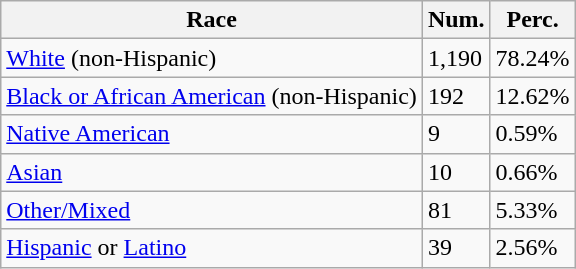<table class="wikitable">
<tr>
<th>Race</th>
<th>Num.</th>
<th>Perc.</th>
</tr>
<tr>
<td><a href='#'>White</a> (non-Hispanic)</td>
<td>1,190</td>
<td>78.24%</td>
</tr>
<tr>
<td><a href='#'>Black or African American</a> (non-Hispanic)</td>
<td>192</td>
<td>12.62%</td>
</tr>
<tr>
<td><a href='#'>Native American</a></td>
<td>9</td>
<td>0.59%</td>
</tr>
<tr>
<td><a href='#'>Asian</a></td>
<td>10</td>
<td>0.66%</td>
</tr>
<tr>
<td><a href='#'>Other/Mixed</a></td>
<td>81</td>
<td>5.33%</td>
</tr>
<tr>
<td><a href='#'>Hispanic</a> or <a href='#'>Latino</a></td>
<td>39</td>
<td>2.56%</td>
</tr>
</table>
